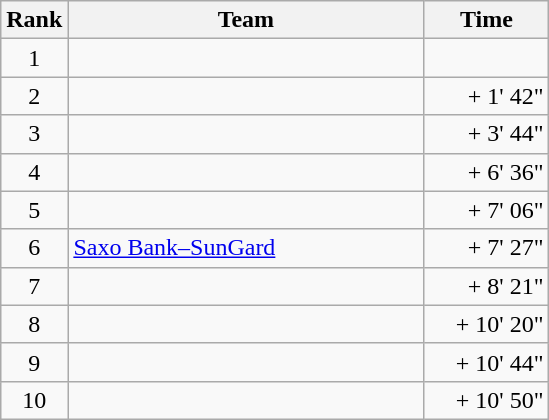<table class="wikitable">
<tr>
<th>Rank</th>
<th>Team</th>
<th>Time</th>
</tr>
<tr>
<td align=center>1</td>
<td width=230> </td>
<td width=76 align=right></td>
</tr>
<tr>
<td align=center>2</td>
<td> </td>
<td align=right>+ 1' 42"</td>
</tr>
<tr>
<td align=center>3</td>
<td> </td>
<td align=right>+ 3' 44"</td>
</tr>
<tr>
<td align=center>4</td>
<td> </td>
<td align=right>+ 6' 36"</td>
</tr>
<tr>
<td align=center>5</td>
<td> </td>
<td align=right>+ 7' 06"</td>
</tr>
<tr>
<td align=center>6</td>
<td> <a href='#'>Saxo Bank–SunGard</a></td>
<td align=right>+ 7' 27"</td>
</tr>
<tr>
<td align=center>7</td>
<td> </td>
<td align=right>+ 8' 21"</td>
</tr>
<tr>
<td align=center>8</td>
<td> </td>
<td align=right>+ 10' 20"</td>
</tr>
<tr>
<td align=center>9</td>
<td> </td>
<td align=right>+ 10' 44"</td>
</tr>
<tr>
<td align=center>10</td>
<td> </td>
<td align=right>+ 10' 50"</td>
</tr>
</table>
